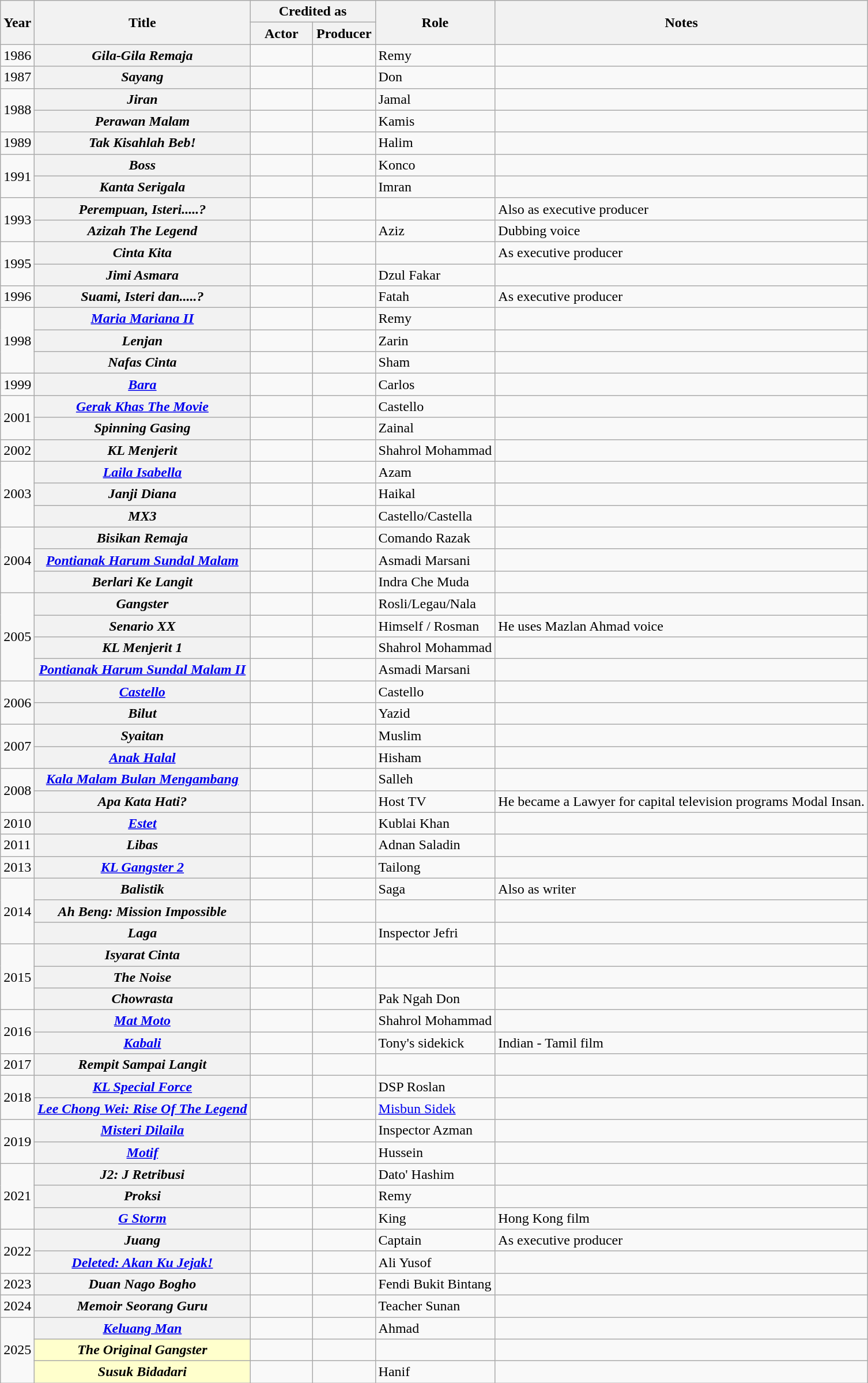<table class="wikitable">
<tr>
<th rowspan="2">Year</th>
<th rowspan="2">Title</th>
<th colspan="2">Credited as</th>
<th rowspan="2">Role</th>
<th rowspan="2">Notes</th>
</tr>
<tr>
<th width="65">Actor</th>
<th width="65">Producer</th>
</tr>
<tr>
<td>1986</td>
<th><em>Gila-Gila Remaja</em></th>
<td></td>
<td></td>
<td>Remy</td>
<td></td>
</tr>
<tr>
<td>1987</td>
<th><em>Sayang</em></th>
<td></td>
<td></td>
<td>Don</td>
<td></td>
</tr>
<tr>
<td rowspan="2">1988</td>
<th><em>Jiran</em></th>
<td></td>
<td></td>
<td>Jamal</td>
<td></td>
</tr>
<tr>
<th><em>Perawan Malam</em></th>
<td></td>
<td></td>
<td>Kamis</td>
<td></td>
</tr>
<tr>
<td>1989</td>
<th><em>Tak Kisahlah Beb!</em></th>
<td></td>
<td></td>
<td>Halim</td>
<td></td>
</tr>
<tr>
<td rowspan="2">1991</td>
<th><em>Boss</em></th>
<td></td>
<td></td>
<td>Konco</td>
<td></td>
</tr>
<tr>
<th><em>Kanta Serigala</em></th>
<td></td>
<td></td>
<td>Imran</td>
<td></td>
</tr>
<tr>
<td rowspan="2">1993</td>
<th><em>Perempuan, Isteri.....?</em></th>
<td></td>
<td></td>
<td></td>
<td>Also as executive producer</td>
</tr>
<tr>
<th><em>Azizah The Legend</em></th>
<td></td>
<td></td>
<td>Aziz</td>
<td>Dubbing voice</td>
</tr>
<tr>
<td rowspan="2">1995</td>
<th><em>Cinta Kita</em></th>
<td></td>
<td></td>
<td></td>
<td>As executive producer</td>
</tr>
<tr>
<th><em>Jimi Asmara</em></th>
<td></td>
<td></td>
<td>Dzul Fakar</td>
<td></td>
</tr>
<tr>
<td>1996</td>
<th><em>Suami, Isteri dan.....?</em></th>
<td></td>
<td></td>
<td>Fatah</td>
<td>As executive producer</td>
</tr>
<tr>
<td rowspan="3">1998</td>
<th><em><a href='#'>Maria Mariana II</a></em></th>
<td></td>
<td></td>
<td>Remy</td>
<td></td>
</tr>
<tr>
<th><em>Lenjan</em></th>
<td></td>
<td></td>
<td>Zarin</td>
<td></td>
</tr>
<tr>
<th><em>Nafas Cinta</em></th>
<td></td>
<td></td>
<td>Sham</td>
<td></td>
</tr>
<tr>
<td>1999</td>
<th><em><a href='#'>Bara</a></em></th>
<td></td>
<td></td>
<td>Carlos</td>
<td></td>
</tr>
<tr>
<td rowspan="2">2001</td>
<th><em><a href='#'>Gerak Khas The Movie</a></em></th>
<td></td>
<td></td>
<td>Castello</td>
<td></td>
</tr>
<tr>
<th><em>Spinning Gasing</em></th>
<td></td>
<td></td>
<td>Zainal</td>
<td></td>
</tr>
<tr>
<td>2002</td>
<th><em>KL Menjerit</em></th>
<td></td>
<td></td>
<td>Shahrol Mohammad</td>
<td></td>
</tr>
<tr>
<td rowspan="3">2003</td>
<th><em><a href='#'>Laila Isabella</a></em></th>
<td></td>
<td></td>
<td>Azam</td>
<td></td>
</tr>
<tr>
<th><em>Janji Diana</em></th>
<td></td>
<td></td>
<td>Haikal</td>
<td></td>
</tr>
<tr>
<th><em>MX3</em></th>
<td></td>
<td></td>
<td>Castello/Castella</td>
<td></td>
</tr>
<tr>
<td rowspan="3">2004</td>
<th><em>Bisikan Remaja</em></th>
<td></td>
<td></td>
<td>Comando Razak</td>
<td></td>
</tr>
<tr>
<th><em><a href='#'>Pontianak Harum Sundal Malam</a></em></th>
<td></td>
<td></td>
<td>Asmadi Marsani</td>
<td></td>
</tr>
<tr>
<th><em>Berlari Ke Langit</em></th>
<td></td>
<td></td>
<td>Indra Che Muda</td>
<td></td>
</tr>
<tr>
<td rowspan="4">2005</td>
<th><em>Gangster</em></th>
<td></td>
<td></td>
<td>Rosli/Legau/Nala</td>
<td></td>
</tr>
<tr>
<th><em>Senario XX</em></th>
<td></td>
<td></td>
<td>Himself / Rosman</td>
<td>He uses Mazlan Ahmad voice</td>
</tr>
<tr>
<th><em>KL Menjerit 1</em></th>
<td></td>
<td></td>
<td>Shahrol Mohammad</td>
<td></td>
</tr>
<tr>
<th><em><a href='#'>Pontianak Harum Sundal Malam II</a></em></th>
<td></td>
<td></td>
<td>Asmadi Marsani</td>
<td></td>
</tr>
<tr>
<td rowspan="2">2006</td>
<th><em><a href='#'>Castello</a></em></th>
<td></td>
<td></td>
<td>Castello</td>
<td></td>
</tr>
<tr>
<th><em>Bilut</em></th>
<td></td>
<td></td>
<td>Yazid</td>
<td></td>
</tr>
<tr>
<td rowspan="2">2007</td>
<th><em>Syaitan</em></th>
<td></td>
<td></td>
<td>Muslim</td>
<td></td>
</tr>
<tr>
<th><em><a href='#'>Anak Halal</a></em></th>
<td></td>
<td></td>
<td>Hisham</td>
<td></td>
</tr>
<tr>
<td rowspan="2">2008</td>
<th><em><a href='#'>Kala Malam Bulan Mengambang</a></em></th>
<td></td>
<td></td>
<td>Salleh</td>
<td></td>
</tr>
<tr>
<th><em>Apa Kata Hati?</em></th>
<td></td>
<td></td>
<td>Host TV</td>
<td>He became a Lawyer for capital television programs Modal Insan.</td>
</tr>
<tr>
<td>2010</td>
<th><em><a href='#'>Estet</a></em></th>
<td></td>
<td></td>
<td>Kublai Khan</td>
<td></td>
</tr>
<tr>
<td>2011</td>
<th><em>Libas</em></th>
<td></td>
<td></td>
<td>Adnan Saladin</td>
<td></td>
</tr>
<tr>
<td>2013</td>
<th><em><a href='#'>KL Gangster 2</a></em></th>
<td></td>
<td></td>
<td>Tailong</td>
<td></td>
</tr>
<tr>
<td rowspan="3">2014</td>
<th><em>Balistik</em></th>
<td></td>
<td></td>
<td>Saga</td>
<td>Also as writer</td>
</tr>
<tr>
<th><em>Ah Beng: Mission Impossible</em></th>
<td></td>
<td></td>
<td></td>
<td></td>
</tr>
<tr>
<th><em>Laga</em></th>
<td></td>
<td></td>
<td>Inspector Jefri</td>
<td></td>
</tr>
<tr>
<td rowspan="3">2015</td>
<th><em>Isyarat Cinta</em></th>
<td></td>
<td></td>
<td></td>
<td></td>
</tr>
<tr>
<th><em>The Noise</em></th>
<td></td>
<td></td>
<td></td>
<td></td>
</tr>
<tr>
<th><em>Chowrasta</em></th>
<td></td>
<td></td>
<td>Pak Ngah Don</td>
<td></td>
</tr>
<tr>
<td rowspan="2">2016</td>
<th><em><a href='#'>Mat Moto</a></em></th>
<td></td>
<td></td>
<td>Shahrol Mohammad</td>
<td></td>
</tr>
<tr>
<th><em><a href='#'>Kabali</a></em></th>
<td></td>
<td></td>
<td>Tony's sidekick</td>
<td>Indian - Tamil film</td>
</tr>
<tr>
<td>2017</td>
<th><em>Rempit Sampai Langit</em></th>
<td></td>
<td></td>
<td></td>
<td></td>
</tr>
<tr>
<td rowspan="2">2018</td>
<th><em><a href='#'>KL Special Force</a></em></th>
<td></td>
<td></td>
<td>DSP Roslan</td>
<td></td>
</tr>
<tr>
<th><em><a href='#'>Lee Chong Wei: Rise Of The Legend</a></em></th>
<td></td>
<td></td>
<td><a href='#'>Misbun Sidek</a></td>
<td></td>
</tr>
<tr>
<td rowspan="2">2019</td>
<th><em><a href='#'>Misteri Dilaila</a></em></th>
<td></td>
<td></td>
<td>Inspector Azman</td>
<td></td>
</tr>
<tr>
<th><em><a href='#'>Motif</a></em></th>
<td></td>
<td></td>
<td>Hussein</td>
<td></td>
</tr>
<tr>
<td rowspan="3">2021</td>
<th><em>J2: J Retribusi</em></th>
<td></td>
<td></td>
<td>Dato' Hashim</td>
<td></td>
</tr>
<tr>
<th><em>Proksi</em></th>
<td></td>
<td></td>
<td>Remy</td>
<td></td>
</tr>
<tr>
<th><em><a href='#'>G Storm</a></em></th>
<td></td>
<td></td>
<td>King</td>
<td>Hong Kong film</td>
</tr>
<tr>
<td rowspan="2">2022</td>
<th><em>Juang</em></th>
<td></td>
<td></td>
<td>Captain</td>
<td>As executive producer</td>
</tr>
<tr>
<th><em><a href='#'>Deleted: Akan Ku Jejak!</a></em></th>
<td></td>
<td></td>
<td>Ali Yusof</td>
<td></td>
</tr>
<tr>
<td>2023</td>
<th><em>Duan Nago Bogho</em></th>
<td></td>
<td></td>
<td>Fendi Bukit Bintang</td>
<td></td>
</tr>
<tr>
<td>2024</td>
<th><em>Memoir Seorang Guru</em></th>
<td></td>
<td></td>
<td>Teacher Sunan</td>
<td></td>
</tr>
<tr>
<td rowspan="3">2025</td>
<th><em><a href='#'>Keluang Man</a></em></th>
<td></td>
<td></td>
<td>Ahmad</td>
<td></td>
</tr>
<tr>
<th style="background:#FFFFCC;"><em>The Original Gangster</em></th>
<td></td>
<td></td>
<td></td>
<td></td>
</tr>
<tr>
<th style="background:#FFFFCC;"><em>Susuk Bidadari</em></th>
<td></td>
<td></td>
<td>Hanif</td>
<td></td>
</tr>
</table>
